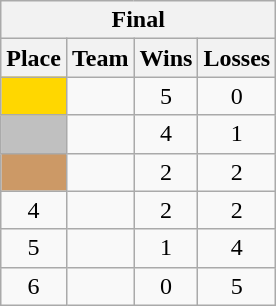<table class=wikitable style="text-align:center">
<tr>
<th colspan=4>Final</th>
</tr>
<tr>
<th>Place</th>
<th>Team</th>
<th>Wins</th>
<th>Losses</th>
</tr>
<tr>
<td bgcolor=gold></td>
<td align=left></td>
<td>5</td>
<td>0</td>
</tr>
<tr>
<td bgcolor=silver></td>
<td align=left></td>
<td>4</td>
<td>1</td>
</tr>
<tr>
<td bgcolor=cc9966></td>
<td align=left></td>
<td>2</td>
<td>2</td>
</tr>
<tr>
<td>4</td>
<td align=left></td>
<td>2</td>
<td>2</td>
</tr>
<tr>
<td>5</td>
<td align=left></td>
<td>1</td>
<td>4</td>
</tr>
<tr>
<td>6</td>
<td align=left></td>
<td>0</td>
<td>5</td>
</tr>
</table>
